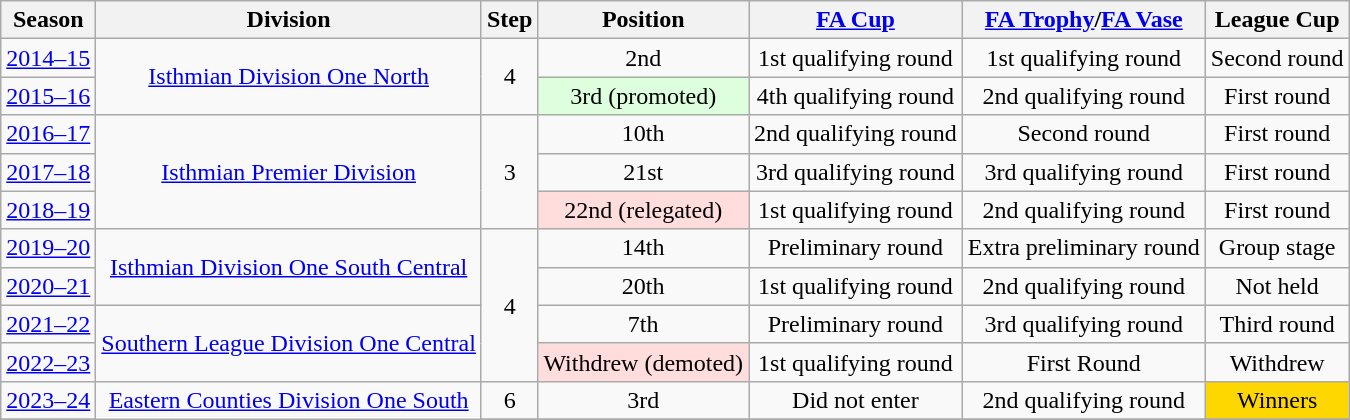<table class="wikitable" style=text-align:center>
<tr>
<th>Season</th>
<th>Division</th>
<th>Step</th>
<th>Position</th>
<th><a href='#'>FA Cup</a></th>
<th><a href='#'>FA Trophy</a>/<a href='#'>FA Vase</a></th>
<th>League Cup</th>
</tr>
<tr>
<td><a href='#'>2014–15</a></td>
<td rowspan=2><a href='#'>Isthmian Division One North</a></td>
<td rowspan=2>4</td>
<td>2nd</td>
<td>1st qualifying round</td>
<td>1st qualifying round</td>
<td>Second round</td>
</tr>
<tr>
<td><a href='#'>2015–16</a></td>
<td bgcolor="#ddffdd">3rd (promoted)</td>
<td>4th qualifying round</td>
<td>2nd qualifying round</td>
<td>First round</td>
</tr>
<tr>
<td><a href='#'>2016–17</a></td>
<td rowspan=3><a href='#'>Isthmian Premier Division</a></td>
<td rowspan=3>3</td>
<td>10th</td>
<td>2nd qualifying round</td>
<td>Second round</td>
<td>First round</td>
</tr>
<tr>
<td><a href='#'>2017–18</a></td>
<td>21st</td>
<td>3rd qualifying round</td>
<td>3rd qualifying round</td>
<td>First round</td>
</tr>
<tr>
<td><a href='#'>2018–19</a></td>
<td bgcolor="#ffdddd">22nd (relegated)</td>
<td>1st qualifying round</td>
<td>2nd qualifying round</td>
<td>First round</td>
</tr>
<tr>
<td><a href='#'>2019–20</a></td>
<td rowspan=2><a href='#'>Isthmian Division One South Central</a></td>
<td rowspan=4>4</td>
<td>14th</td>
<td>Preliminary round</td>
<td>Extra preliminary round</td>
<td>Group stage</td>
</tr>
<tr>
<td><a href='#'>2020–21</a></td>
<td>20th</td>
<td>1st qualifying round</td>
<td>2nd qualifying round</td>
<td>Not held</td>
</tr>
<tr>
<td><a href='#'>2021–22</a></td>
<td rowspan=2><a href='#'>Southern League Division One Central</a></td>
<td>7th</td>
<td>Preliminary round</td>
<td>3rd qualifying round</td>
<td>Third round</td>
</tr>
<tr>
<td><a href='#'>2022–23</a></td>
<td bgcolor="#ffdddd">Withdrew (demoted)</td>
<td>1st qualifying round</td>
<td>First Round</td>
<td>Withdrew</td>
</tr>
<tr>
<td><a href='#'>2023–24</a></td>
<td rowspan=2><a href='#'>Eastern Counties Division One South</a></td>
<td>6</td>
<td>3rd</td>
<td>Did not enter</td>
<td>2nd qualifying round</td>
<td bgcolor=Gold>Winners</td>
</tr>
<tr>
</tr>
</table>
